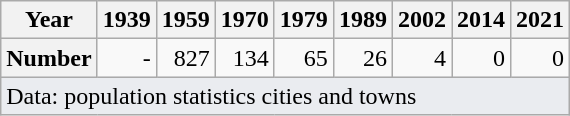<table class="wikitable" style="text-align:right">
<tr>
<th>Year</th>
<th>1939</th>
<th>1959</th>
<th>1970</th>
<th>1979</th>
<th>1989</th>
<th>2002</th>
<th>2014</th>
<th>2021</th>
</tr>
<tr>
<th>Number</th>
<td>-</td>
<td>827</td>
<td> 134</td>
<td> 65</td>
<td> 26</td>
<td> 4</td>
<td> 0</td>
<td> 0</td>
</tr>
<tr>
<td colspan=15 class="wikitable" style="align:left;text-align:left;background-color:#eaecf0">Data: population statistics cities and towns</td>
</tr>
</table>
